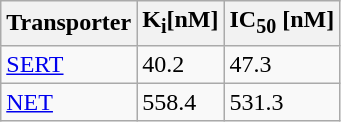<table class="wikitable">
<tr>
<th>Transporter</th>
<th>K<sub>i</sub>[nM]</th>
<th>IC<sub>50</sub> [nM]</th>
</tr>
<tr>
<td><a href='#'>SERT</a></td>
<td>40.2</td>
<td>47.3</td>
</tr>
<tr>
<td><a href='#'>NET</a></td>
<td>558.4</td>
<td>531.3</td>
</tr>
</table>
